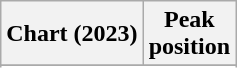<table class="wikitable sortable plainrowheaders" style="text-align:center">
<tr>
<th scope="col">Chart (2023)</th>
<th scope="col">Peak<br>position</th>
</tr>
<tr>
</tr>
<tr>
</tr>
<tr>
</tr>
<tr>
</tr>
</table>
